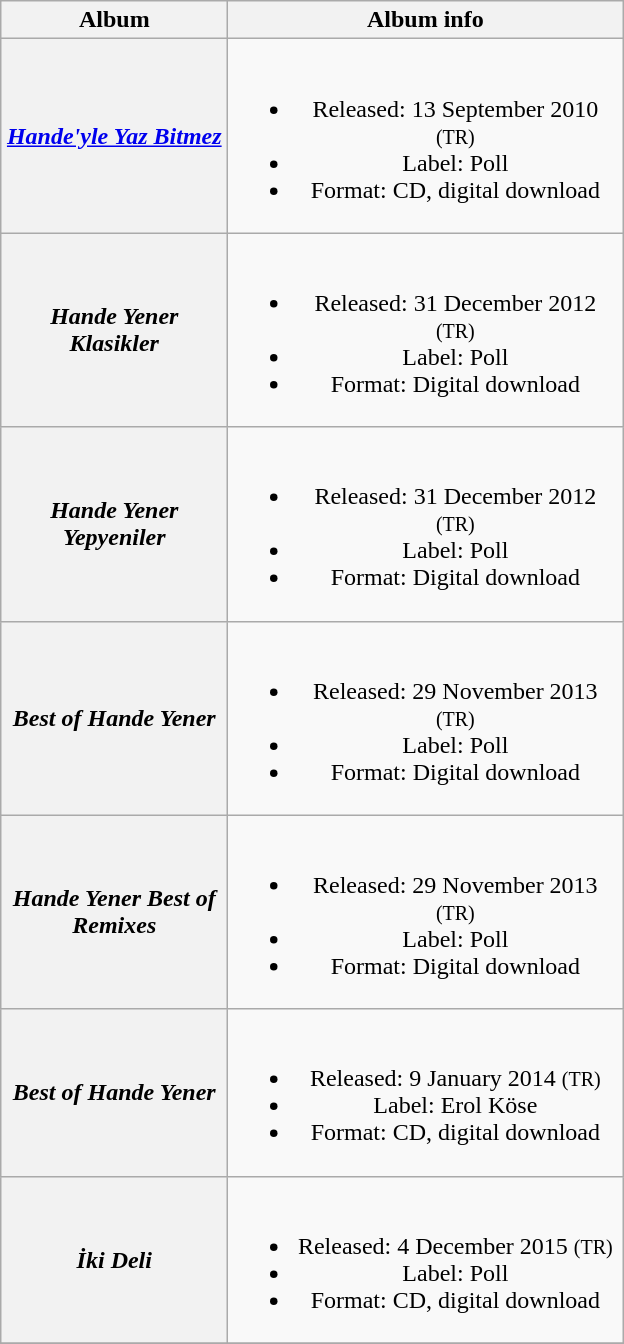<table class="wikitable plainrowheaders" style="text-align:center;" border="1">
<tr>
<th scope="col" style="width:9em;">Album</th>
<th scope="col" style="width:16em;">Album info</th>
</tr>
<tr>
<th scope="row"><em><a href='#'>Hande'yle Yaz Bitmez</a></em></th>
<td><br><ul><li>Released: 13 September 2010 <small>(TR)</small></li><li>Label: Poll</li><li>Format: CD, digital download</li></ul></td>
</tr>
<tr>
<th scope="row"><em>Hande Yener Klasikler</em></th>
<td><br><ul><li>Released: 31 December 2012 <small>(TR)</small></li><li>Label: Poll</li><li>Format: Digital download</li></ul></td>
</tr>
<tr>
<th scope="row"><em>Hande Yener Yepyeniler</em></th>
<td><br><ul><li>Released: 31 December 2012 <small>(TR)</small></li><li>Label: Poll</li><li>Format: Digital download</li></ul></td>
</tr>
<tr>
<th scope="row"><em>Best of Hande Yener</em></th>
<td><br><ul><li>Released: 29 November 2013 <small>(TR)</small></li><li>Label: Poll</li><li>Format: Digital download</li></ul></td>
</tr>
<tr>
<th scope="row"><em>Hande Yener Best of Remixes</em></th>
<td><br><ul><li>Released: 29 November 2013 <small>(TR)</small></li><li>Label: Poll</li><li>Format: Digital download</li></ul></td>
</tr>
<tr>
<th scope="row"><em>Best of Hande Yener</em></th>
<td><br><ul><li>Released: 9 January 2014 <small>(TR)</small></li><li>Label: Erol Köse</li><li>Format: CD, digital download</li></ul></td>
</tr>
<tr>
<th scope="row"><em>İki Deli</em></th>
<td><br><ul><li>Released: 4 December 2015 <small>(TR)</small></li><li>Label: Poll</li><li>Format: CD, digital download</li></ul></td>
</tr>
<tr>
</tr>
</table>
